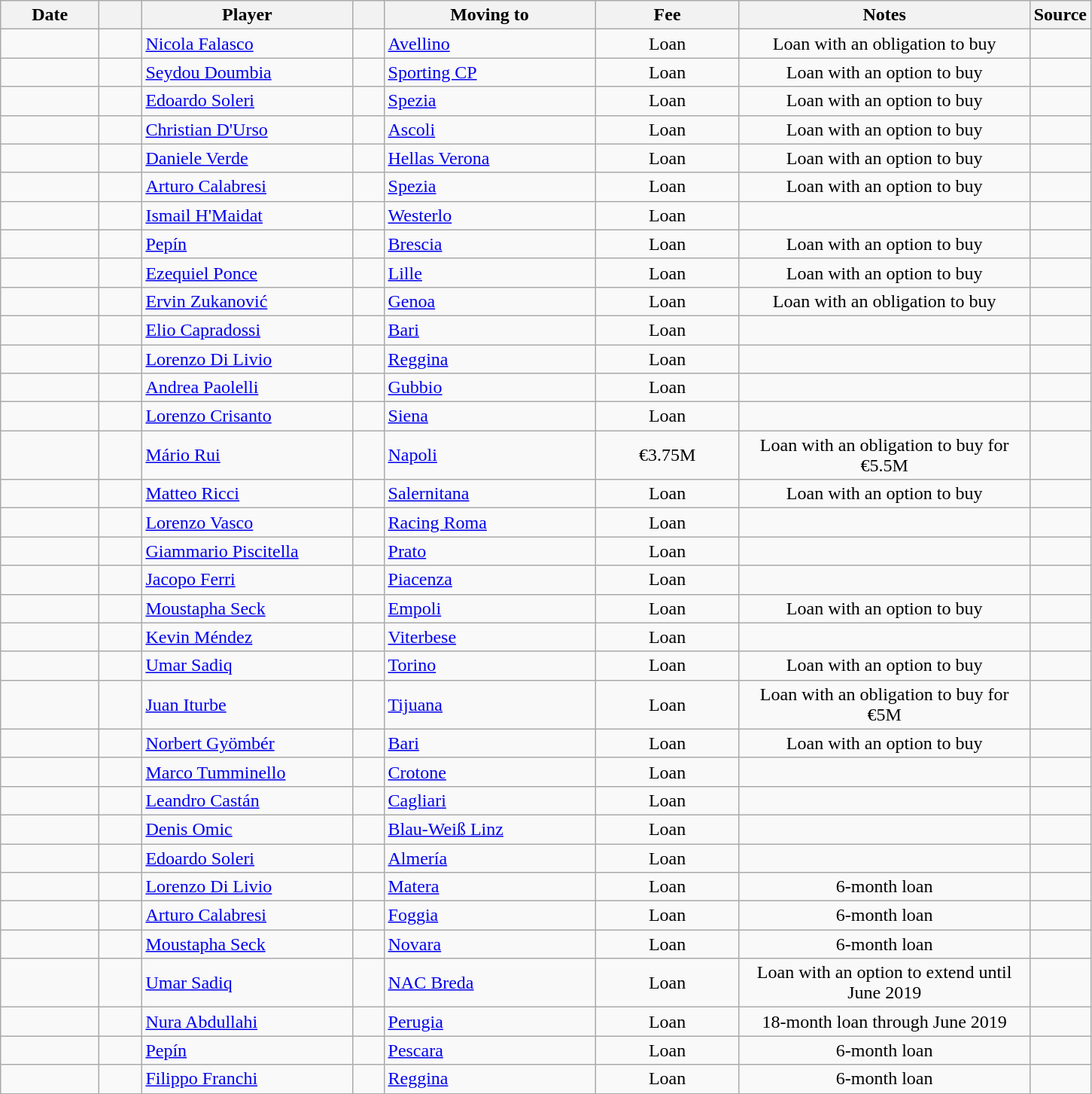<table class="wikitable sortable">
<tr>
<th style="width:80px;">Date</th>
<th style="width:30px;"></th>
<th style="width:180px;">Player</th>
<th style="width:20px;"></th>
<th style="width:180px;">Moving to</th>
<th style="width:120px;" class="unsortable">Fee</th>
<th style="width:250px;" class="unsortable">Notes</th>
<th style="width:20px;">Source</th>
</tr>
<tr>
<td></td>
<td align=center></td>
<td> <a href='#'>Nicola Falasco</a></td>
<td align=center></td>
<td> <a href='#'>Avellino</a></td>
<td align=center>Loan</td>
<td align=center>Loan with an obligation to buy</td>
<td></td>
</tr>
<tr>
<td></td>
<td align=center></td>
<td> <a href='#'>Seydou Doumbia</a></td>
<td align=center></td>
<td> <a href='#'>Sporting CP</a></td>
<td align=center>Loan</td>
<td align=center>Loan with an option to buy</td>
<td></td>
</tr>
<tr>
<td></td>
<td align=center></td>
<td> <a href='#'>Edoardo Soleri</a></td>
<td align=center></td>
<td> <a href='#'>Spezia</a></td>
<td align=center>Loan</td>
<td align=center>Loan with an option to buy</td>
<td></td>
</tr>
<tr>
<td></td>
<td align=center></td>
<td> <a href='#'>Christian D'Urso</a></td>
<td align=center></td>
<td> <a href='#'>Ascoli</a></td>
<td align=center>Loan</td>
<td align=center>Loan with an option to buy</td>
<td></td>
</tr>
<tr>
<td></td>
<td align=center></td>
<td> <a href='#'>Daniele Verde</a></td>
<td align=center></td>
<td> <a href='#'>Hellas Verona</a></td>
<td align=center>Loan</td>
<td align=center>Loan with an option to buy</td>
<td></td>
</tr>
<tr>
<td></td>
<td align=center></td>
<td> <a href='#'>Arturo Calabresi</a></td>
<td align=center></td>
<td> <a href='#'>Spezia</a></td>
<td align=center>Loan</td>
<td align=center>Loan with an option to buy</td>
<td></td>
</tr>
<tr>
<td></td>
<td align=center></td>
<td> <a href='#'>Ismail H'Maidat</a></td>
<td align=center></td>
<td> <a href='#'>Westerlo</a></td>
<td align=center>Loan</td>
<td align=center></td>
<td></td>
</tr>
<tr>
<td></td>
<td align=center></td>
<td> <a href='#'>Pepín</a></td>
<td align=center></td>
<td> <a href='#'>Brescia</a></td>
<td align=center>Loan</td>
<td align=center>Loan with an option to buy</td>
<td></td>
</tr>
<tr>
<td></td>
<td align=center></td>
<td> <a href='#'>Ezequiel Ponce</a></td>
<td align=center></td>
<td> <a href='#'>Lille</a></td>
<td align=center>Loan</td>
<td align=center>Loan with an option to buy</td>
<td></td>
</tr>
<tr>
<td></td>
<td align=center></td>
<td> <a href='#'>Ervin Zukanović</a></td>
<td align=center></td>
<td> <a href='#'>Genoa</a></td>
<td align=center>Loan</td>
<td align=center>Loan with an obligation to buy</td>
<td></td>
</tr>
<tr>
<td></td>
<td align=center></td>
<td> <a href='#'>Elio Capradossi</a></td>
<td align=center></td>
<td> <a href='#'>Bari</a></td>
<td align=center>Loan</td>
<td align=center></td>
<td></td>
</tr>
<tr>
<td></td>
<td align=center></td>
<td> <a href='#'>Lorenzo Di Livio</a></td>
<td align=center></td>
<td> <a href='#'>Reggina</a></td>
<td align=center>Loan</td>
<td align=center></td>
<td></td>
</tr>
<tr>
<td></td>
<td align=center></td>
<td> <a href='#'>Andrea Paolelli</a></td>
<td align=center></td>
<td> <a href='#'>Gubbio</a></td>
<td align=center>Loan</td>
<td align=center></td>
<td></td>
</tr>
<tr>
<td></td>
<td align=center></td>
<td> <a href='#'>Lorenzo Crisanto</a></td>
<td align=center></td>
<td> <a href='#'>Siena</a></td>
<td align=center>Loan</td>
<td align=center></td>
<td></td>
</tr>
<tr>
<td></td>
<td align=center></td>
<td> <a href='#'>Mário Rui</a></td>
<td align=center></td>
<td> <a href='#'>Napoli</a></td>
<td align=center>€3.75M</td>
<td align=center>Loan with an obligation to buy for €5.5M</td>
<td></td>
</tr>
<tr>
<td></td>
<td align=center></td>
<td> <a href='#'>Matteo Ricci</a></td>
<td align=center></td>
<td> <a href='#'>Salernitana</a></td>
<td align=center>Loan</td>
<td align=center>Loan with an option to buy</td>
<td></td>
</tr>
<tr>
<td></td>
<td align=center></td>
<td> <a href='#'>Lorenzo Vasco</a></td>
<td align=center></td>
<td> <a href='#'>Racing Roma</a></td>
<td align=center>Loan</td>
<td align=center></td>
<td></td>
</tr>
<tr>
<td></td>
<td align=center></td>
<td> <a href='#'>Giammario Piscitella</a></td>
<td align=center></td>
<td> <a href='#'>Prato</a></td>
<td align=center>Loan</td>
<td align=center></td>
<td></td>
</tr>
<tr>
<td></td>
<td align=center></td>
<td> <a href='#'>Jacopo Ferri</a></td>
<td align=center></td>
<td> <a href='#'>Piacenza</a></td>
<td align=center>Loan</td>
<td align=center></td>
<td></td>
</tr>
<tr>
<td></td>
<td align=center></td>
<td> <a href='#'>Moustapha Seck</a></td>
<td align=center></td>
<td> <a href='#'>Empoli</a></td>
<td align=center>Loan</td>
<td align=center>Loan with an option to buy</td>
<td></td>
</tr>
<tr>
<td></td>
<td align=center></td>
<td> <a href='#'>Kevin Méndez</a></td>
<td align=center></td>
<td> <a href='#'>Viterbese</a></td>
<td align=center>Loan</td>
<td align=center></td>
<td></td>
</tr>
<tr>
<td></td>
<td align=center></td>
<td> <a href='#'>Umar Sadiq</a></td>
<td align=center></td>
<td> <a href='#'>Torino</a></td>
<td align=center>Loan</td>
<td align=center>Loan with an option to buy</td>
<td></td>
</tr>
<tr>
<td></td>
<td align=center></td>
<td> <a href='#'>Juan Iturbe</a></td>
<td align=center></td>
<td> <a href='#'>Tijuana</a></td>
<td align=center>Loan</td>
<td align=center>Loan with an obligation to buy for €5M</td>
<td></td>
</tr>
<tr>
<td></td>
<td align=center></td>
<td> <a href='#'>Norbert Gyömbér</a></td>
<td align=center></td>
<td> <a href='#'>Bari</a></td>
<td align=center>Loan</td>
<td align=center>Loan with an option to buy</td>
<td></td>
</tr>
<tr>
<td></td>
<td align=center></td>
<td> <a href='#'>Marco Tumminello</a></td>
<td align=center></td>
<td> <a href='#'>Crotone</a></td>
<td align=center>Loan</td>
<td align=center></td>
<td></td>
</tr>
<tr>
<td></td>
<td align=center></td>
<td> <a href='#'>Leandro Castán</a></td>
<td align=center></td>
<td> <a href='#'>Cagliari</a></td>
<td align=center>Loan</td>
<td align=center></td>
<td></td>
</tr>
<tr>
<td></td>
<td align=center></td>
<td> <a href='#'>Denis Omic</a></td>
<td align=center></td>
<td> <a href='#'>Blau-Weiß Linz</a></td>
<td align=center>Loan</td>
<td align=center></td>
<td></td>
</tr>
<tr>
<td></td>
<td align=center></td>
<td> <a href='#'>Edoardo Soleri</a></td>
<td align=center></td>
<td> <a href='#'>Almería</a></td>
<td align=center>Loan</td>
<td align=center></td>
<td></td>
</tr>
<tr>
<td></td>
<td align=center></td>
<td> <a href='#'>Lorenzo Di Livio</a></td>
<td align=center></td>
<td> <a href='#'>Matera</a></td>
<td align=center>Loan</td>
<td align=center>6-month loan</td>
<td></td>
</tr>
<tr>
<td></td>
<td align=center></td>
<td> <a href='#'>Arturo Calabresi</a></td>
<td align=center></td>
<td> <a href='#'>Foggia</a></td>
<td align=center>Loan</td>
<td align=center>6-month loan</td>
<td></td>
</tr>
<tr>
<td></td>
<td align=center></td>
<td> <a href='#'>Moustapha Seck</a></td>
<td align=center></td>
<td> <a href='#'>Novara</a></td>
<td align=center>Loan</td>
<td align=center>6-month loan</td>
<td></td>
</tr>
<tr>
<td></td>
<td align=center></td>
<td> <a href='#'>Umar Sadiq</a></td>
<td align=center></td>
<td> <a href='#'>NAC Breda</a></td>
<td align=center>Loan</td>
<td align=center>Loan with an option to extend until June 2019</td>
<td></td>
</tr>
<tr>
<td></td>
<td align=center></td>
<td> <a href='#'>Nura Abdullahi</a></td>
<td align=center></td>
<td> <a href='#'>Perugia</a></td>
<td align=center>Loan</td>
<td align=center>18-month loan through June 2019</td>
<td></td>
</tr>
<tr>
<td></td>
<td align=center></td>
<td> <a href='#'>Pepín</a></td>
<td align=center></td>
<td> <a href='#'>Pescara</a></td>
<td align=center>Loan</td>
<td align=center>6-month loan</td>
<td></td>
</tr>
<tr>
<td></td>
<td align=center></td>
<td> <a href='#'>Filippo Franchi</a></td>
<td align=center></td>
<td> <a href='#'>Reggina</a></td>
<td align=center>Loan</td>
<td align=center>6-month loan</td>
<td></td>
</tr>
</table>
